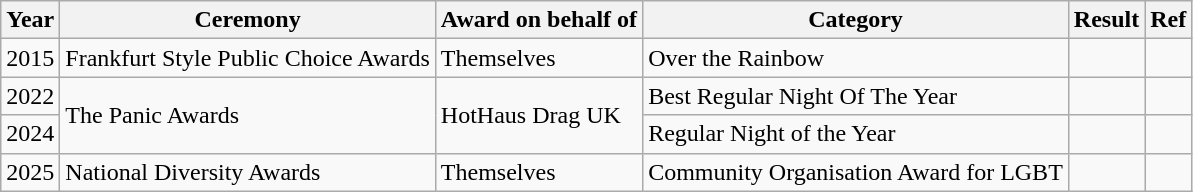<table class="wikitable">
<tr>
<th>Year</th>
<th>Ceremony</th>
<th>Award on behalf of</th>
<th>Category</th>
<th>Result</th>
<th>Ref</th>
</tr>
<tr>
<td>2015</td>
<td>Frankfurt Style Public Choice Awards</td>
<td>Themselves</td>
<td>Over the Rainbow</td>
<td></td>
<td></td>
</tr>
<tr>
<td>2022</td>
<td rowspan="2">The Panic Awards</td>
<td rowspan="2">HotHaus Drag UK</td>
<td>Best Regular Night Of The Year</td>
<td></td>
<td style="text-align:center;"></td>
</tr>
<tr>
<td>2024</td>
<td>Regular Night of the Year</td>
<td></td>
<td style="text-align:center;"></td>
</tr>
<tr>
<td>2025</td>
<td>National Diversity Awards</td>
<td>Themselves</td>
<td>Community Organisation Award for LGBT</td>
<td></td>
<td style="text-align:center;"></td>
</tr>
</table>
